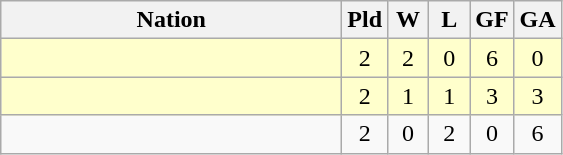<table class=wikitable style="text-align:center">
<tr>
<th width=220]]>Nation</th>
<th width=20]]>Pld</th>
<th width=20>W</th>
<th width=20]]>L</th>
<th width=20]]>GF</th>
<th width=20]]>GA</th>
</tr>
<tr bgcolor=#ffffcc>
<td align=left></td>
<td>2</td>
<td>2</td>
<td>0</td>
<td>6</td>
<td>0</td>
</tr>
<tr bgcolor=#ffffcc>
<td align=left></td>
<td>2</td>
<td>1</td>
<td>1</td>
<td>3</td>
<td>3</td>
</tr>
<tr>
<td align=left></td>
<td>2</td>
<td>0</td>
<td>2</td>
<td>0</td>
<td>6</td>
</tr>
</table>
